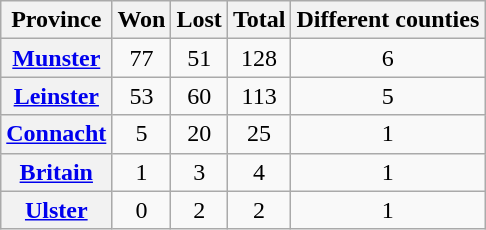<table class="wikitable plainrowheaders sortable">
<tr>
<th scope="col">Province</th>
<th scope="col">Won</th>
<th scope="col">Lost</th>
<th scope="col">Total</th>
<th>Different counties</th>
</tr>
<tr>
<th scope="row"> <a href='#'>Munster</a></th>
<td align="center">77</td>
<td align="center">51</td>
<td align="center">128</td>
<td align="center">6</td>
</tr>
<tr>
<th scope="row"> <a href='#'>Leinster</a></th>
<td align="center">53</td>
<td align="center">60</td>
<td align="center">113</td>
<td align="center">5</td>
</tr>
<tr>
<th scope="row"> <a href='#'>Connacht</a></th>
<td align="center">5</td>
<td align="center">20</td>
<td align="center">25</td>
<td align="center">1</td>
</tr>
<tr>
<th scope="row"> <a href='#'>Britain</a></th>
<td align="center">1</td>
<td align="center">3</td>
<td align="center">4</td>
<td align="center">1</td>
</tr>
<tr>
<th scope="row"> <a href='#'>Ulster</a></th>
<td align="center">0</td>
<td align="center">2</td>
<td align="center">2</td>
<td align="center">1</td>
</tr>
</table>
